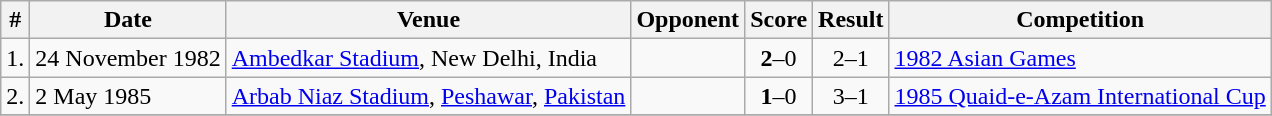<table class="wikitable">
<tr>
<th>#</th>
<th>Date</th>
<th>Venue</th>
<th>Opponent</th>
<th>Score</th>
<th>Result</th>
<th>Competition</th>
</tr>
<tr>
<td>1.</td>
<td>24 November 1982</td>
<td><a href='#'>Ambedkar Stadium</a>, New Delhi, India</td>
<td></td>
<td align=center><strong>2</strong>–0</td>
<td align=center>2–1</td>
<td><a href='#'>1982 Asian Games</a></td>
</tr>
<tr>
<td>2.</td>
<td>2 May 1985</td>
<td><a href='#'>Arbab Niaz Stadium</a>, <a href='#'>Peshawar</a>, <a href='#'>Pakistan</a></td>
<td></td>
<td align=center><strong>1</strong>–0</td>
<td align=center>3–1</td>
<td><a href='#'>1985 Quaid-e-Azam International Cup</a></td>
</tr>
<tr>
</tr>
</table>
